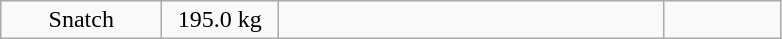<table class = "wikitable" style="text-align:center;">
<tr>
<td width=100>Snatch</td>
<td width=70>195.0 kg</td>
<td width=250 align=left></td>
<td width=70></td>
</tr>
</table>
